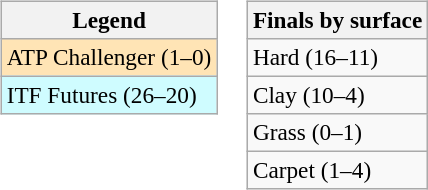<table>
<tr valign=top>
<td><br><table class=wikitable style=font-size:97%>
<tr>
<th>Legend</th>
</tr>
<tr bgcolor=moccasin>
<td>ATP Challenger (1–0)</td>
</tr>
<tr bgcolor=cffcff>
<td>ITF Futures (26–20)</td>
</tr>
</table>
</td>
<td><br><table class=wikitable style=font-size:97%>
<tr>
<th>Finals by surface</th>
</tr>
<tr>
<td>Hard (16–11)</td>
</tr>
<tr>
<td>Clay (10–4)</td>
</tr>
<tr>
<td>Grass (0–1)</td>
</tr>
<tr>
<td>Carpet (1–4)</td>
</tr>
</table>
</td>
</tr>
</table>
